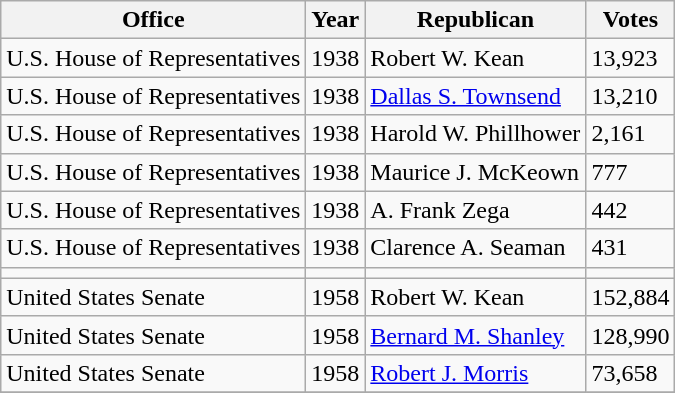<table class="wikitable">
<tr>
<th>Office</th>
<th>Year</th>
<th>Republican</th>
<th>Votes</th>
</tr>
<tr>
<td>U.S. House of Representatives</td>
<td>1938</td>
<td>Robert W. Kean</td>
<td>13,923</td>
</tr>
<tr>
<td>U.S. House of Representatives</td>
<td>1938</td>
<td><a href='#'>Dallas S. Townsend</a></td>
<td>13,210</td>
</tr>
<tr>
<td>U.S. House of Representatives</td>
<td>1938</td>
<td>Harold W. Phillhower</td>
<td>2,161</td>
</tr>
<tr>
<td>U.S. House of Representatives</td>
<td>1938</td>
<td>Maurice J. McKeown</td>
<td>777</td>
</tr>
<tr>
<td>U.S. House of Representatives</td>
<td>1938</td>
<td>A. Frank Zega</td>
<td>442</td>
</tr>
<tr>
<td>U.S. House of Representatives</td>
<td>1938</td>
<td>Clarence A. Seaman</td>
<td>431</td>
</tr>
<tr>
<td></td>
<td></td>
<td></td>
<td></td>
</tr>
<tr>
<td>United States Senate</td>
<td>1958</td>
<td>Robert W. Kean</td>
<td>152,884</td>
</tr>
<tr>
<td>United States Senate</td>
<td>1958</td>
<td><a href='#'>Bernard M. Shanley</a></td>
<td>128,990</td>
</tr>
<tr>
<td>United States Senate</td>
<td>1958</td>
<td><a href='#'>Robert J. Morris</a></td>
<td>73,658</td>
</tr>
<tr>
</tr>
</table>
